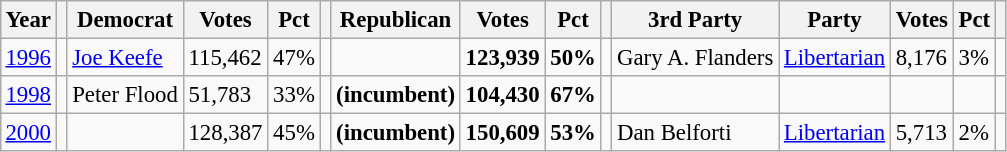<table class="wikitable" style="margin:0.5em ; font-size:95%">
<tr>
<th>Year</th>
<th></th>
<th>Democrat</th>
<th>Votes</th>
<th>Pct</th>
<th></th>
<th>Republican</th>
<th>Votes</th>
<th>Pct</th>
<th></th>
<th>3rd Party</th>
<th>Party</th>
<th>Votes</th>
<th>Pct</th>
<th></th>
</tr>
<tr>
<td><a href='#'>1996</a></td>
<td></td>
<td><a href='#'>Joe Keefe</a></td>
<td>115,462</td>
<td>47%</td>
<td></td>
<td></td>
<td><strong>123,939</strong></td>
<td><strong>50%</strong></td>
<td></td>
<td>Gary A. Flanders</td>
<td><a href='#'>Libertarian</a></td>
<td>8,176</td>
<td>3%</td>
<td></td>
</tr>
<tr>
<td><a href='#'>1998</a></td>
<td></td>
<td>Peter Flood</td>
<td>51,783</td>
<td>33%</td>
<td></td>
<td> <strong>(incumbent)</strong></td>
<td><strong>104,430</strong></td>
<td><strong>67%</strong></td>
<td></td>
<td></td>
<td></td>
<td></td>
<td></td>
<td></td>
</tr>
<tr>
<td><a href='#'>2000</a></td>
<td></td>
<td></td>
<td>128,387</td>
<td>45%</td>
<td></td>
<td> <strong>(incumbent)</strong></td>
<td><strong>150,609</strong></td>
<td><strong>53%</strong></td>
<td></td>
<td>Dan Belforti</td>
<td><a href='#'>Libertarian</a></td>
<td>5,713</td>
<td>2%</td>
<td></td>
</tr>
</table>
